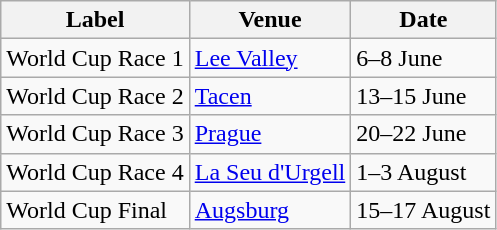<table class="wikitable">
<tr>
<th>Label</th>
<th>Venue</th>
<th>Date</th>
</tr>
<tr align=left>
<td>World Cup Race 1</td>
<td align=left> <a href='#'>Lee Valley</a></td>
<td align=left>6–8 June</td>
</tr>
<tr align=left>
<td>World Cup Race 2</td>
<td align=left> <a href='#'>Tacen</a></td>
<td align=left>13–15 June</td>
</tr>
<tr align=left>
<td>World Cup Race 3</td>
<td align=left> <a href='#'>Prague</a></td>
<td align=left>20–22 June</td>
</tr>
<tr align=left>
<td>World Cup Race 4</td>
<td align=left> <a href='#'>La Seu d'Urgell</a></td>
<td align=left>1–3 August</td>
</tr>
<tr align=left>
<td>World Cup Final</td>
<td align=left> <a href='#'>Augsburg</a></td>
<td align=left>15–17 August</td>
</tr>
</table>
